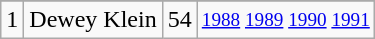<table class="wikitable">
<tr>
</tr>
<tr>
<td>1</td>
<td>Dewey Klein</td>
<td>54</td>
<td style="font-size:80%;"><a href='#'>1988</a> <a href='#'>1989</a> <a href='#'>1990</a> <a href='#'>1991</a></td>
</tr>
</table>
